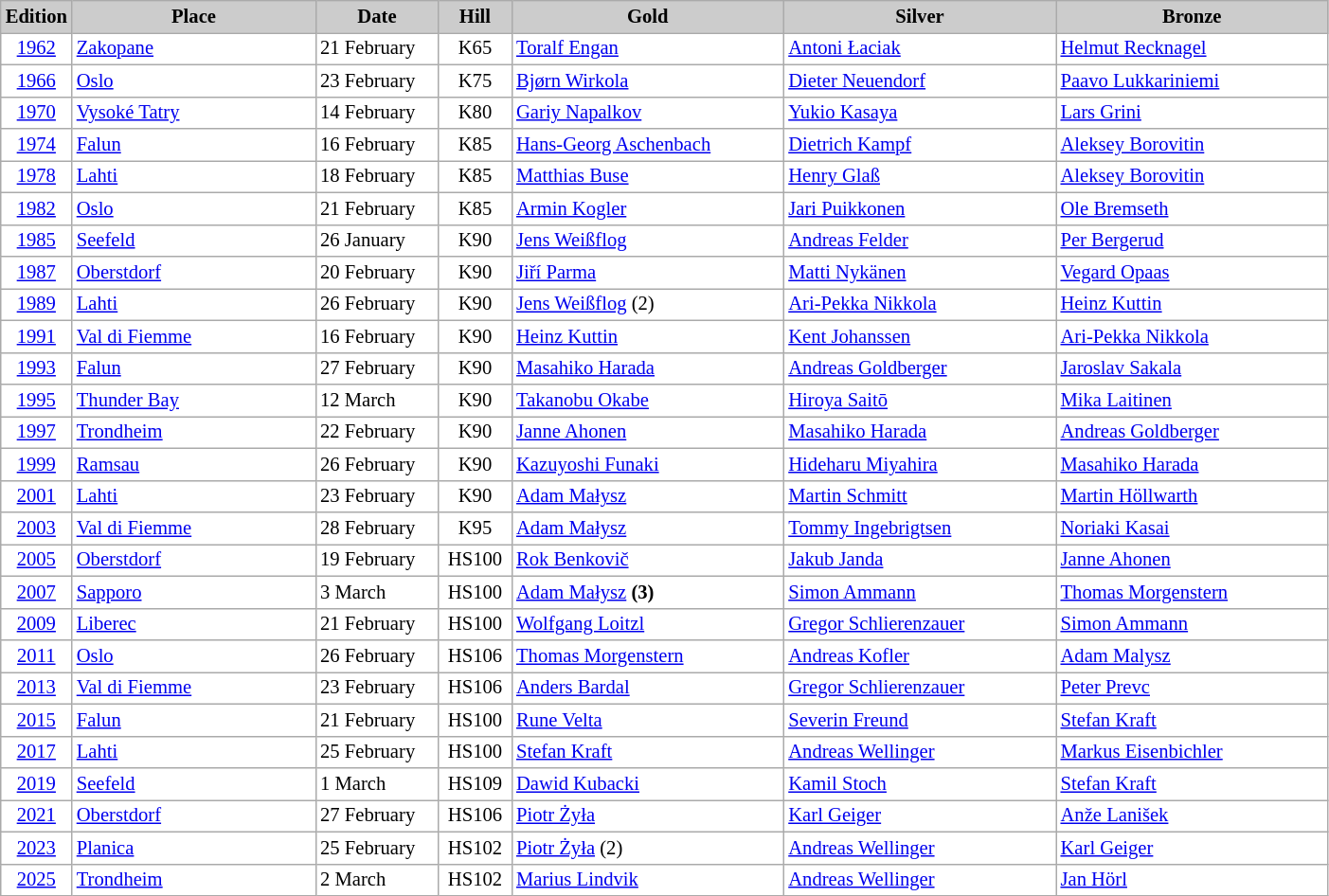<table class="wikitable plainrowheaders" style="background:#fff; font-size:86%; line-height:16px; border:grey solid 1px; border-collapse:collapse;">
<tr style="background:#ccc; text-align:center;">
<th scope="col" style="background:#ccc; width:40px;">Edition</th>
<th scope="col" style="background:#ccc; width:165px;">Place</th>
<th scope="col" style="background:#ccc; width:80px;">Date</th>
<th scope="col" style="background:#ccc; width:45px;">Hill</th>
<th scope="col" style="background:#ccc; width:185px;">Gold</th>
<th scope="col" style="background:#ccc; width:185px;">Silver</th>
<th scope="col" style="background:#ccc; width:185px;">Bronze</th>
</tr>
<tr>
<td align=center><a href='#'>1962</a></td>
<td> <a href='#'>Zakopane</a></td>
<td>21 February</td>
<td align=center>K65</td>
<td> <a href='#'>Toralf Engan</a></td>
<td> <a href='#'>Antoni Łaciak</a></td>
<td> <a href='#'>Helmut Recknagel</a></td>
</tr>
<tr>
<td align=center><a href='#'>1966</a></td>
<td> <a href='#'>Oslo</a></td>
<td>23 February</td>
<td align=center>K75</td>
<td> <a href='#'>Bjørn Wirkola</a></td>
<td> <a href='#'>Dieter Neuendorf</a></td>
<td> <a href='#'>Paavo Lukkariniemi</a></td>
</tr>
<tr>
<td align=center><a href='#'>1970</a></td>
<td> <a href='#'>Vysoké Tatry</a></td>
<td>14 February</td>
<td align=center>K80</td>
<td> <a href='#'>Gariy Napalkov</a></td>
<td> <a href='#'>Yukio Kasaya</a></td>
<td> <a href='#'>Lars Grini</a></td>
</tr>
<tr>
<td align=center><a href='#'>1974</a></td>
<td> <a href='#'>Falun</a></td>
<td>16 February</td>
<td align=center>K85</td>
<td> <a href='#'>Hans-Georg Aschenbach</a></td>
<td> <a href='#'>Dietrich Kampf</a></td>
<td> <a href='#'>Aleksey Borovitin</a></td>
</tr>
<tr>
<td align=center><a href='#'>1978</a></td>
<td> <a href='#'>Lahti</a></td>
<td>18 February</td>
<td align=center>K85</td>
<td> <a href='#'>Matthias Buse</a></td>
<td> <a href='#'>Henry Glaß</a></td>
<td> <a href='#'>Aleksey Borovitin</a></td>
</tr>
<tr>
<td align=center><a href='#'>1982</a></td>
<td> <a href='#'>Oslo</a></td>
<td>21 February</td>
<td align=center>K85</td>
<td> <a href='#'>Armin Kogler</a></td>
<td> <a href='#'>Jari Puikkonen</a></td>
<td> <a href='#'>Ole Bremseth</a></td>
</tr>
<tr>
<td align=center><a href='#'>1985</a></td>
<td> <a href='#'>Seefeld</a></td>
<td>26 January</td>
<td align=center>K90</td>
<td> <a href='#'>Jens Weißflog</a></td>
<td> <a href='#'>Andreas Felder</a></td>
<td> <a href='#'>Per Bergerud</a></td>
</tr>
<tr>
<td align=center><a href='#'>1987</a></td>
<td> <a href='#'>Oberstdorf</a></td>
<td>20 February</td>
<td align=center>K90</td>
<td> <a href='#'>Jiří Parma</a></td>
<td> <a href='#'>Matti Nykänen</a></td>
<td> <a href='#'>Vegard Opaas</a></td>
</tr>
<tr>
<td align=center><a href='#'>1989</a></td>
<td> <a href='#'>Lahti</a></td>
<td>26 February</td>
<td align=center>K90</td>
<td> <a href='#'>Jens Weißflog</a> (2)</td>
<td> <a href='#'>Ari-Pekka Nikkola</a></td>
<td> <a href='#'>Heinz Kuttin</a></td>
</tr>
<tr>
<td align=center><a href='#'>1991</a></td>
<td> <a href='#'>Val di Fiemme</a></td>
<td>16 February</td>
<td align=center>K90</td>
<td> <a href='#'>Heinz Kuttin</a></td>
<td> <a href='#'>Kent Johanssen</a></td>
<td> <a href='#'>Ari-Pekka Nikkola</a></td>
</tr>
<tr>
<td align=center><a href='#'>1993</a></td>
<td> <a href='#'>Falun</a></td>
<td>27 February</td>
<td align=center>K90</td>
<td> <a href='#'>Masahiko Harada</a></td>
<td> <a href='#'>Andreas Goldberger</a></td>
<td> <a href='#'>Jaroslav Sakala</a></td>
</tr>
<tr>
<td align=center><a href='#'>1995</a></td>
<td> <a href='#'>Thunder Bay</a></td>
<td>12 March</td>
<td align=center>K90</td>
<td> <a href='#'>Takanobu Okabe</a></td>
<td> <a href='#'>Hiroya Saitō</a></td>
<td> <a href='#'>Mika Laitinen</a></td>
</tr>
<tr>
<td align=center><a href='#'>1997</a></td>
<td> <a href='#'>Trondheim</a></td>
<td>22 February</td>
<td align=center>K90</td>
<td> <a href='#'>Janne Ahonen</a></td>
<td> <a href='#'>Masahiko Harada</a></td>
<td> <a href='#'>Andreas Goldberger</a></td>
</tr>
<tr>
<td align=center><a href='#'>1999</a></td>
<td> <a href='#'>Ramsau</a></td>
<td>26 February</td>
<td align=center>K90</td>
<td> <a href='#'>Kazuyoshi Funaki</a></td>
<td> <a href='#'>Hideharu Miyahira</a></td>
<td> <a href='#'>Masahiko Harada</a></td>
</tr>
<tr>
<td align=center><a href='#'>2001</a></td>
<td> <a href='#'>Lahti</a></td>
<td>23 February</td>
<td align=center>K90</td>
<td> <a href='#'>Adam Małysz</a></td>
<td> <a href='#'>Martin Schmitt</a></td>
<td> <a href='#'>Martin Höllwarth</a></td>
</tr>
<tr>
<td align=center><a href='#'>2003</a></td>
<td> <a href='#'>Val di Fiemme</a></td>
<td>28 February</td>
<td align=center>K95</td>
<td> <a href='#'>Adam Małysz</a></td>
<td> <a href='#'>Tommy Ingebrigtsen</a></td>
<td> <a href='#'>Noriaki Kasai</a></td>
</tr>
<tr>
<td align=center><a href='#'>2005</a></td>
<td> <a href='#'>Oberstdorf</a></td>
<td>19 February</td>
<td align=center>HS100</td>
<td> <a href='#'>Rok Benkovič</a></td>
<td> <a href='#'>Jakub Janda</a></td>
<td> <a href='#'>Janne Ahonen</a></td>
</tr>
<tr>
<td align=center><a href='#'>2007</a></td>
<td> <a href='#'>Sapporo</a></td>
<td>3 March</td>
<td align=center>HS100</td>
<td> <a href='#'>Adam Małysz</a> <strong>(3)</strong></td>
<td> <a href='#'>Simon Ammann</a></td>
<td> <a href='#'>Thomas Morgenstern</a></td>
</tr>
<tr>
<td align=center><a href='#'>2009</a></td>
<td> <a href='#'>Liberec</a></td>
<td>21 February</td>
<td align=center>HS100</td>
<td> <a href='#'>Wolfgang Loitzl</a></td>
<td> <a href='#'>Gregor Schlierenzauer</a></td>
<td> <a href='#'>Simon Ammann</a></td>
</tr>
<tr>
<td align=center><a href='#'>2011</a></td>
<td> <a href='#'>Oslo</a></td>
<td>26 February</td>
<td align=center>HS106</td>
<td> <a href='#'>Thomas Morgenstern</a></td>
<td> <a href='#'>Andreas Kofler</a></td>
<td> <a href='#'>Adam Malysz</a></td>
</tr>
<tr>
<td align=center><a href='#'>2013</a></td>
<td> <a href='#'>Val di Fiemme</a></td>
<td>23 February</td>
<td align=center>HS106</td>
<td> <a href='#'>Anders Bardal</a></td>
<td> <a href='#'>Gregor Schlierenzauer</a></td>
<td> <a href='#'>Peter Prevc</a></td>
</tr>
<tr>
<td align=center><a href='#'>2015</a></td>
<td> <a href='#'>Falun</a></td>
<td>21 February</td>
<td align=center>HS100</td>
<td> <a href='#'>Rune Velta</a></td>
<td> <a href='#'>Severin Freund</a></td>
<td> <a href='#'>Stefan Kraft</a></td>
</tr>
<tr>
<td align=center><a href='#'>2017</a></td>
<td> <a href='#'>Lahti</a></td>
<td>25 February</td>
<td align=center>HS100</td>
<td> <a href='#'>Stefan Kraft</a></td>
<td> <a href='#'>Andreas Wellinger</a></td>
<td> <a href='#'>Markus Eisenbichler</a></td>
</tr>
<tr>
<td align=center><a href='#'>2019</a></td>
<td> <a href='#'>Seefeld</a></td>
<td>1 March</td>
<td align=center>HS109</td>
<td> <a href='#'>Dawid Kubacki</a></td>
<td> <a href='#'>Kamil Stoch</a></td>
<td> <a href='#'>Stefan Kraft</a></td>
</tr>
<tr>
<td align=center><a href='#'>2021</a></td>
<td> <a href='#'>Oberstdorf</a></td>
<td>27 February</td>
<td align=center>HS106</td>
<td> <a href='#'>Piotr Żyła</a></td>
<td> <a href='#'>Karl Geiger</a></td>
<td> <a href='#'>Anže Lanišek</a></td>
</tr>
<tr>
<td align=center><a href='#'>2023</a></td>
<td> <a href='#'>Planica</a></td>
<td>25 February</td>
<td align=center>HS102</td>
<td> <a href='#'>Piotr Żyła</a> (2)</td>
<td> <a href='#'>Andreas Wellinger</a></td>
<td> <a href='#'>Karl Geiger</a></td>
</tr>
<tr>
<td align=center><a href='#'>2025</a></td>
<td> <a href='#'>Trondheim</a></td>
<td>2 March</td>
<td align=center>HS102</td>
<td> <a href='#'>Marius Lindvik</a></td>
<td> <a href='#'>Andreas Wellinger</a></td>
<td> <a href='#'>Jan Hörl</a></td>
</tr>
</table>
